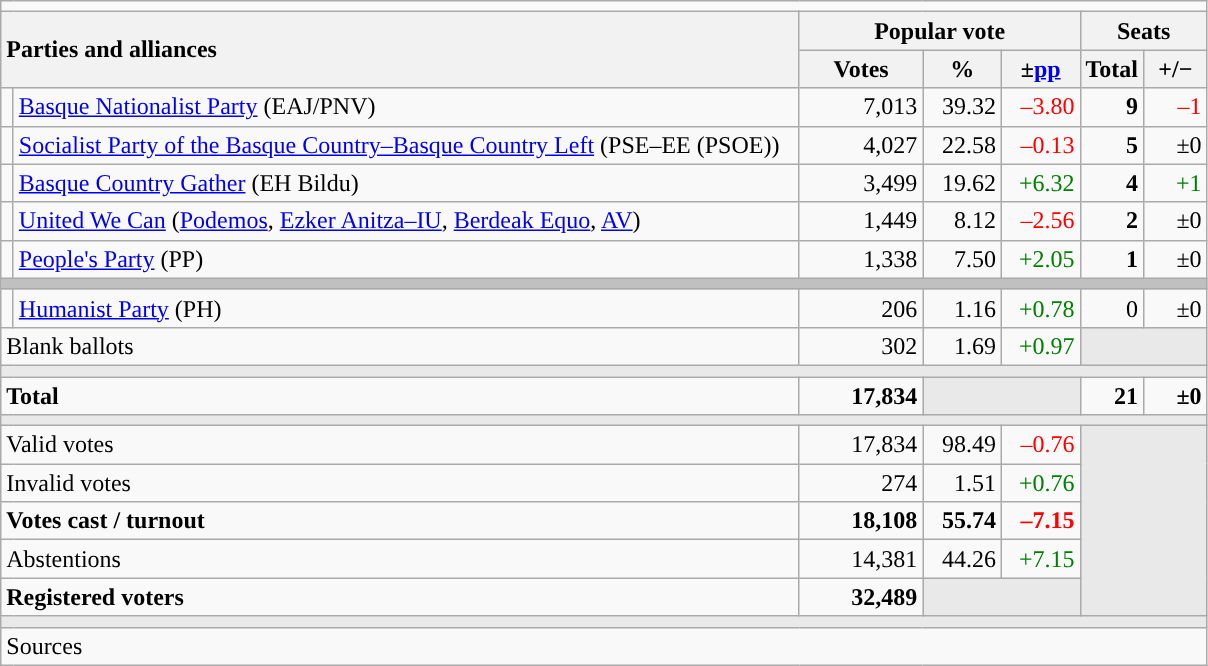<table class="wikitable" style="text-align:right;">
<tr>
<td colspan="7"></td>
</tr>
<tr>
<th style="text-align:left;" rowspan="2" colspan="2" width="525">Parties and alliances</th>
<th colspan="3">Popular vote</th>
<th colspan="2">Seats</th>
</tr>
<tr>
<th width="75">Votes</th>
<th width="45">%</th>
<th width="45">±<a href='#'>pp</a></th>
<th width="35">Total</th>
<th width="35">+/−</th>
</tr>
<tr>
<td width="1" style="color:inherit;background:"></td>
<td align="left"><a href='#'>Basque Nationalist Party</a> (EAJ/PNV)</td>
<td>7,013</td>
<td>39.32</td>
<td style="color:red;">–3.80</td>
<td><strong>9</strong></td>
<td style="color:red;">–1</td>
</tr>
<tr>
<td style="color:inherit;background:"></td>
<td align="left"><a href='#'>Socialist Party of the Basque Country–Basque Country Left</a> (PSE–EE (PSOE))</td>
<td>4,027</td>
<td>22.58</td>
<td style="color:red;">–0.13</td>
<td><strong>5</strong></td>
<td>±0</td>
</tr>
<tr>
<td style="color:inherit;background:"></td>
<td align="left"><a href='#'>Basque Country Gather</a> (EH Bildu)</td>
<td>3,499</td>
<td>19.62</td>
<td style="color:green;">+6.32</td>
<td><strong>4</strong></td>
<td style="color:green;">+1</td>
</tr>
<tr>
<td style="color:inherit;background:"></td>
<td align="left"><a href='#'>United We Can</a> (<a href='#'>Podemos</a>, <a href='#'>Ezker Anitza–IU</a>, <a href='#'>Berdeak Equo</a>, <a href='#'>AV</a>)</td>
<td>1,449</td>
<td>8.12</td>
<td style="color:red;">–2.56</td>
<td><strong>2</strong></td>
<td>±0</td>
</tr>
<tr>
<td style="color:inherit;background:"></td>
<td align="left"><a href='#'>People's Party</a> (PP)</td>
<td>1,338</td>
<td>7.50</td>
<td style="color:green;">+2.05</td>
<td><strong>1</strong></td>
<td>±0</td>
</tr>
<tr>
<td colspan="7" bgcolor="#C0C0C0"></td>
</tr>
<tr>
<td style="color:inherit;background:"></td>
<td align="left"><a href='#'>Humanist Party</a> (PH)</td>
<td>206</td>
<td>1.16</td>
<td style="color:green;">+0.78</td>
<td>0</td>
<td>±0</td>
</tr>
<tr>
<td align="left" colspan="2">Blank ballots</td>
<td>302</td>
<td>1.69</td>
<td style="color:green;">+0.97</td>
<td bgcolor="#E9E9E9" colspan="2"></td>
</tr>
<tr>
<td colspan="7" bgcolor="#E9E9E9"></td>
</tr>
<tr style="font-weight:bold;">
<td align="left" colspan="2">Total</td>
<td>17,834</td>
<td bgcolor="#E9E9E9" colspan="2"></td>
<td>21</td>
<td>±0</td>
</tr>
<tr>
<td colspan="7" bgcolor="#E9E9E9"></td>
</tr>
<tr>
<td align="left" colspan="2">Valid votes</td>
<td>17,834</td>
<td>98.49</td>
<td style="color:red;">–0.76</td>
<td bgcolor="#E9E9E9" colspan="2" rowspan="5"></td>
</tr>
<tr>
<td align="left" colspan="2">Invalid votes</td>
<td>274</td>
<td>1.51</td>
<td style="color:green;">+0.76</td>
</tr>
<tr style="font-weight:bold;">
<td align="left" colspan="2">Votes cast / turnout</td>
<td>18,108</td>
<td>55.74</td>
<td style="color:red;">–7.15</td>
</tr>
<tr>
<td align="left" colspan="2">Abstentions</td>
<td>14,381</td>
<td>44.26</td>
<td style="color:green;">+7.15</td>
</tr>
<tr style="font-weight:bold;">
<td align="left" colspan="2">Registered voters</td>
<td>32,489</td>
<td bgcolor="#E9E9E9" colspan="2"></td>
</tr>
<tr>
<td colspan="7" bgcolor="#E9E9E9"></td>
</tr>
<tr>
<td align="left" colspan="7">Sources</td>
</tr>
</table>
